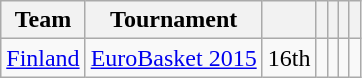<table class="wikitable" style=" text-align:center;">
<tr>
<th>Team</th>
<th>Tournament</th>
<th></th>
<th></th>
<th></th>
<th></th>
<th></th>
</tr>
<tr>
<td><a href='#'>Finland</a></td>
<td><a href='#'>EuroBasket 2015</a></td>
<td>16th</td>
<td></td>
<td></td>
<td></td>
<td></td>
</tr>
</table>
